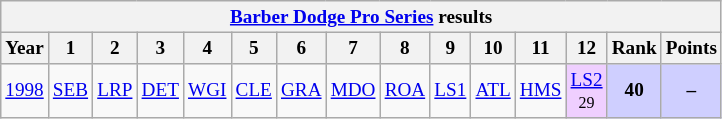<table class="wikitable" style="text-align:center; font-size:80%">
<tr>
<th colspan=45><a href='#'>Barber Dodge Pro Series</a> results</th>
</tr>
<tr>
<th>Year</th>
<th>1</th>
<th>2</th>
<th>3</th>
<th>4</th>
<th>5</th>
<th>6</th>
<th>7</th>
<th>8</th>
<th>9</th>
<th>10</th>
<th>11</th>
<th>12</th>
<th>Rank</th>
<th>Points</th>
</tr>
<tr>
<td><a href='#'>1998</a></td>
<td><a href='#'>SEB</a></td>
<td><a href='#'>LRP</a></td>
<td><a href='#'>DET</a></td>
<td><a href='#'>WGI</a></td>
<td><a href='#'>CLE</a></td>
<td><a href='#'>GRA</a></td>
<td><a href='#'>MDO</a></td>
<td><a href='#'>ROA</a></td>
<td><a href='#'>LS1</a></td>
<td><a href='#'>ATL</a></td>
<td><a href='#'>HMS</a></td>
<td style="background:#EFCFFF;"><a href='#'>LS2</a><br><small>29</small></td>
<td style="background:#CFCFFF;"><strong>40</strong></td>
<td style="background:#CFCFFF;"><strong>–</strong></td>
</tr>
</table>
